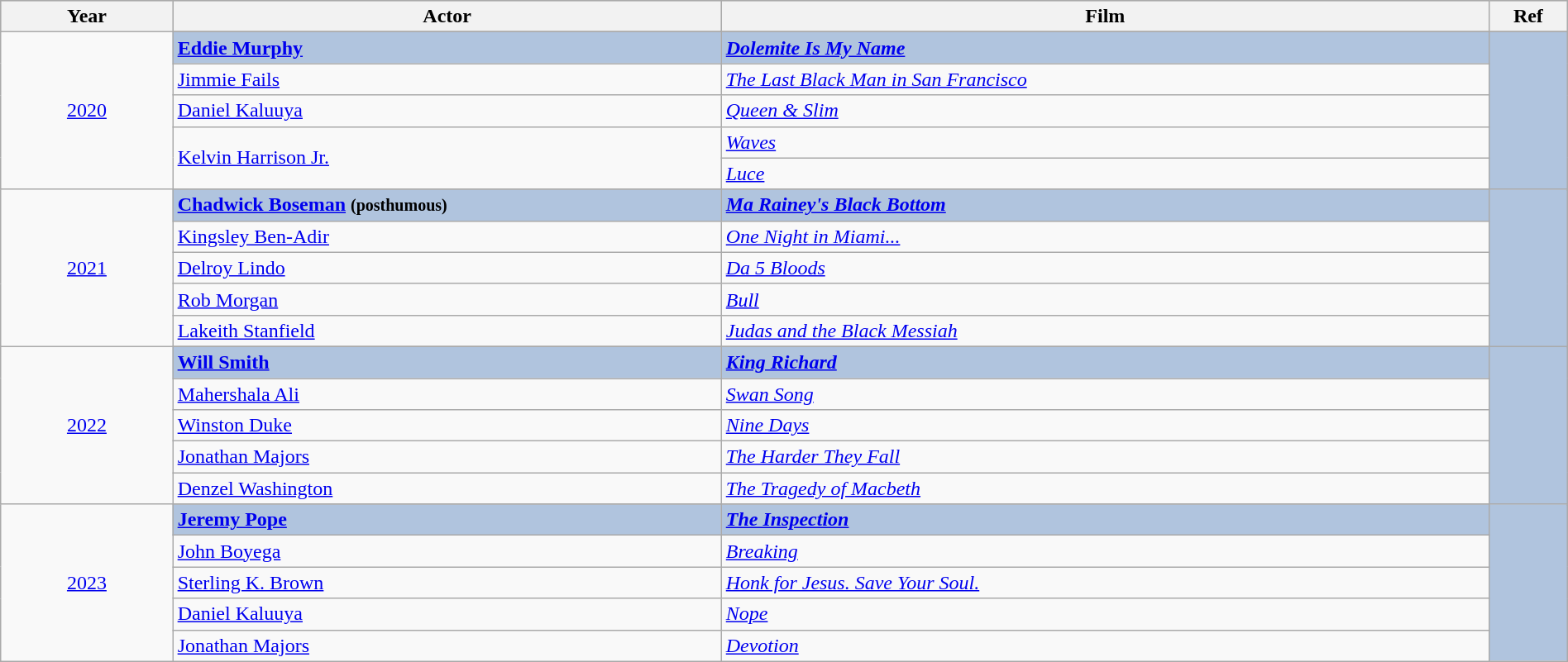<table class="wikitable" style="width:100%;">
<tr style="background:#bebebe;">
<th style="width:11%;">Year</th>
<th style="width:35%;">Actor</th>
<th style="width:49%;">Film</th>
<th style="width:5%;">Ref</th>
</tr>
<tr>
<td rowspan="6" align="center"><a href='#'>2020</a></td>
</tr>
<tr style="background:#B0C4DE">
<td><strong><a href='#'>Eddie Murphy</a> </strong></td>
<td><strong><em><a href='#'>Dolemite Is My Name</a></em></strong></td>
<td rowspan="6" align="center"></td>
</tr>
<tr>
<td><a href='#'>Jimmie Fails</a></td>
<td><em><a href='#'>The Last Black Man in San Francisco</a></em></td>
</tr>
<tr>
<td><a href='#'>Daniel Kaluuya</a></td>
<td><em><a href='#'>Queen & Slim</a></em></td>
</tr>
<tr>
<td rowspan="2"><a href='#'>Kelvin Harrison Jr.</a></td>
<td><em><a href='#'>Waves</a></em></td>
</tr>
<tr>
<td><em><a href='#'>Luce</a></em></td>
</tr>
<tr>
<td rowspan="6" align="center"><a href='#'>2021</a></td>
</tr>
<tr style="background:#B0C4DE">
<td><strong><a href='#'>Chadwick Boseman</a> </strong> <strong><small>(posthumous)</small></strong></td>
<td><strong><em><a href='#'> Ma Rainey's Black Bottom</a></em></strong></td>
<td rowspan="6" align="center"></td>
</tr>
<tr>
<td><a href='#'>Kingsley Ben-Adir</a></td>
<td><em><a href='#'>One Night in Miami...</a></em></td>
</tr>
<tr>
<td><a href='#'>Delroy Lindo</a></td>
<td><em><a href='#'>Da 5 Bloods</a></em></td>
</tr>
<tr>
<td><a href='#'> Rob Morgan</a></td>
<td><em><a href='#'>Bull</a></em></td>
</tr>
<tr>
<td><a href='#'>Lakeith Stanfield</a></td>
<td><em><a href='#'>Judas and the Black Messiah</a></em></td>
</tr>
<tr>
<td rowspan="6" align="center"><a href='#'>2022</a></td>
</tr>
<tr style="background:#B0C4DE">
<td><strong><a href='#'>Will Smith</a></strong></td>
<td><strong><em><a href='#'>King Richard</a></em></strong></td>
<td rowspan="6" align="center"></td>
</tr>
<tr>
<td><a href='#'>Mahershala Ali</a></td>
<td><em><a href='#'>Swan Song</a></em></td>
</tr>
<tr>
<td><a href='#'>Winston Duke</a></td>
<td><em><a href='#'> Nine Days</a></em></td>
</tr>
<tr>
<td><a href='#'>Jonathan Majors</a></td>
<td><em><a href='#'>The Harder They Fall</a></em></td>
</tr>
<tr>
<td><a href='#'>Denzel Washington</a></td>
<td><em><a href='#'>The Tragedy of Macbeth</a></em></td>
</tr>
<tr>
<td rowspan="6" align="center"><a href='#'>2023</a></td>
</tr>
<tr style="background:#B0C4DE">
<td><strong><a href='#'>Jeremy Pope</a></strong></td>
<td><strong><em><a href='#'>The Inspection</a></em></strong></td>
<td rowspan="6" align="center"></td>
</tr>
<tr>
<td><a href='#'>John Boyega</a></td>
<td><em><a href='#'>Breaking</a></em></td>
</tr>
<tr>
<td><a href='#'>Sterling K. Brown</a></td>
<td><em><a href='#'>Honk for Jesus. Save Your Soul.</a></em></td>
</tr>
<tr>
<td><a href='#'>Daniel Kaluuya</a></td>
<td><em><a href='#'>Nope</a></em></td>
</tr>
<tr>
<td><a href='#'>Jonathan Majors</a></td>
<td><em><a href='#'>Devotion</a></em></td>
</tr>
</table>
